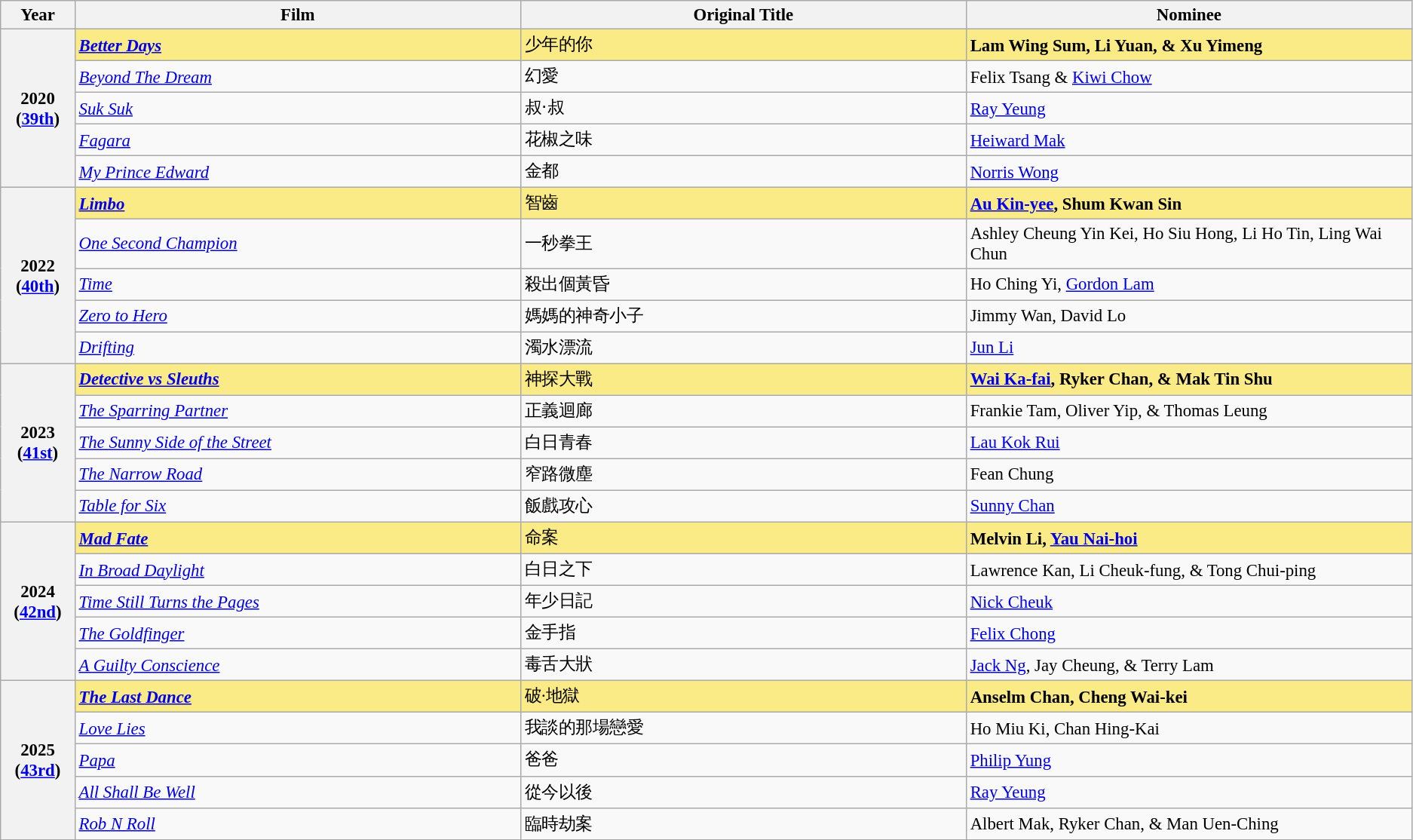<table class="wikitable unsortable" style="font-size:95%">
<tr>
<th scope="col" style="width:5%;">Year</th>
<th scope="col" style="width:30%;">Film</th>
<th scope="col" style="width:30%;">Original Title</th>
<th scope="col" style="width:30%;">Nominee</th>
</tr>
<tr>
<th rowspan="5" scope="row" style="text-align:center;">2020<br>(<a href='#'>39th</a>)<br></th>
<td style="background:#FAEB86"><em><a href='#'><strong>Better Days</strong></a></em></td>
<td style="background:#FAEB86">少年的你</td>
<td style="background:#FAEB86"><strong>Lam Wing Sum, Li Yuan, & Xu Yimeng</strong></td>
</tr>
<tr>
<td><em><a href='#'>Beyond The Dream</a></em></td>
<td>幻愛</td>
<td>Felix Tsang & <a href='#'>Kiwi Chow</a></td>
</tr>
<tr>
<td><em><a href='#'>Suk Suk</a></em></td>
<td>叔‧叔</td>
<td><a href='#'>Ray Yeung</a></td>
</tr>
<tr>
<td><em><a href='#'>Fagara</a></em></td>
<td>花椒之味</td>
<td><a href='#'>Heiward Mak</a></td>
</tr>
<tr>
<td><em><a href='#'>My Prince Edward</a></em></td>
<td>金都</td>
<td><a href='#'>Norris Wong</a></td>
</tr>
<tr>
<th rowspan="5" scope="row" style="text-align:center;">2022<br>(<a href='#'>40th</a>)</th>
<td style="background:#FAEB86"><strong><em><a href='#'>Limbo</a></em></strong></td>
<td style="background:#FAEB86">智齒</td>
<td style="background:#FAEB86"><strong><a href='#'>Au Kin-yee</a>, Shum Kwan Sin</strong></td>
</tr>
<tr>
<td><em><a href='#'>One Second Champion</a></em></td>
<td>一秒拳王</td>
<td>Ashley Cheung Yin Kei, Ho Siu Hong, Li Ho Tin, Ling Wai Chun</td>
</tr>
<tr>
<td><em><a href='#'>Time</a></em></td>
<td>殺出個黃昏</td>
<td>Ho Ching Yi, <a href='#'>Gordon Lam</a></td>
</tr>
<tr>
<td><em><a href='#'>Zero to Hero</a></em></td>
<td>媽媽的神奇小子</td>
<td>Jimmy Wan, David Lo</td>
</tr>
<tr>
<td><em><a href='#'>Drifting</a></em></td>
<td>濁水漂流</td>
<td><a href='#'>Jun Li</a></td>
</tr>
<tr>
<th rowspan="5" scope="row" style="text-align:center;">2023<br>(<a href='#'>41st</a>)</th>
<td style="background:#FAEB86"><strong><em><a href='#'>Detective vs Sleuths</a></em></strong></td>
<td style="background:#FAEB86">神探大戰</td>
<td style="background:#FAEB86"><strong><a href='#'>Wai Ka-fai</a>, Ryker Chan, & Mak Tin Shu</strong></td>
</tr>
<tr>
<td><em><a href='#'>The Sparring Partner</a></em></td>
<td>正義迴廊</td>
<td>Frankie Tam, Oliver Yip, & Thomas Leung</td>
</tr>
<tr>
<td><em><a href='#'>The Sunny Side of the Street</a></em></td>
<td>白日青春</td>
<td><a href='#'>Lau Kok Rui</a></td>
</tr>
<tr>
<td><em><a href='#'>The Narrow Road</a></em></td>
<td>窄路微塵</td>
<td>Fean Chung</td>
</tr>
<tr>
<td><em><a href='#'>Table for Six</a></em></td>
<td>飯戲攻心</td>
<td><a href='#'>Sunny Chan</a></td>
</tr>
<tr>
<th rowspan="5" scope="row" style="text-align:center;">2024<br>(<a href='#'>42nd</a>)</th>
<td style="background:#FAEB86"><strong><em><a href='#'>Mad Fate</a></em></strong></td>
<td style="background:#FAEB86">命案</td>
<td style="background:#FAEB86"><strong>Melvin Li, <a href='#'>Yau Nai-hoi</a></strong></td>
</tr>
<tr>
<td><em><a href='#'>In Broad Daylight</a></em></td>
<td>白日之下</td>
<td>Lawrence Kan, Li Cheuk-fung, & Tong Chui-ping</td>
</tr>
<tr>
<td><em><a href='#'>Time Still Turns the Pages</a></em></td>
<td>年少日記</td>
<td><a href='#'>Nick Cheuk</a></td>
</tr>
<tr>
<td><em><a href='#'>The Goldfinger</a></em></td>
<td>金手指</td>
<td><a href='#'>Felix Chong</a></td>
</tr>
<tr>
<td><em><a href='#'>A Guilty Conscience</a></em></td>
<td>毒舌大狀</td>
<td><a href='#'>Jack Ng</a>, Jay Cheung, & Terry Lam</td>
</tr>
<tr>
<th rowspan="5" scope="row" style="text-align:center;">2025<br>(<a href='#'>43rd</a>)</th>
<td style="background:#FAEB86"><strong><em><a href='#'>The Last Dance</a></em></strong></td>
<td style="background:#FAEB86">破·地獄</td>
<td style="background:#FAEB86"><strong>Anselm Chan, Cheng Wai-kei</strong></td>
</tr>
<tr>
<td><em><a href='#'>Love Lies</a></em></td>
<td>我談的那場戀愛</td>
<td>Ho Miu Ki, Chan Hing-Kai</td>
</tr>
<tr>
<td><em><a href='#'>Papa</a></em></td>
<td>爸爸</td>
<td><a href='#'>Philip Yung</a></td>
</tr>
<tr>
<td><em><a href='#'>All Shall Be Well</a></em></td>
<td>從今以後</td>
<td><a href='#'>Ray Yeung</a></td>
</tr>
<tr>
<td><em><a href='#'>Rob N Roll</a></em></td>
<td>臨時劫案</td>
<td>Albert Mak, Ryker Chan, & Man Uen-Ching</td>
</tr>
</table>
